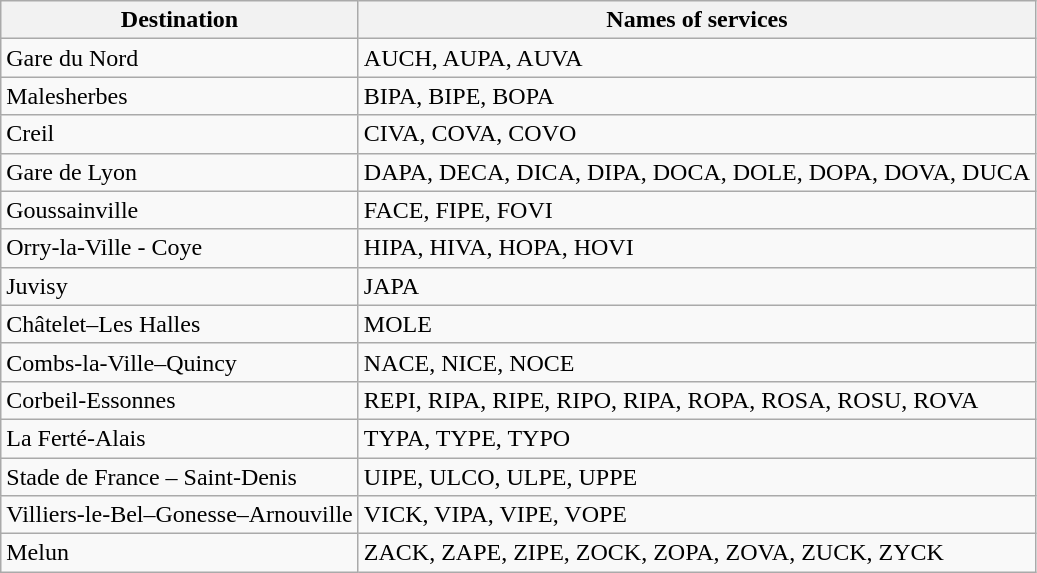<table class="wikitable">
<tr>
<th>Destination</th>
<th>Names of services</th>
</tr>
<tr>
<td>Gare du Nord</td>
<td>AUCH, AUPA, AUVA</td>
</tr>
<tr>
<td>Malesherbes</td>
<td>BIPA, BIPE, BOPA</td>
</tr>
<tr>
<td>Creil</td>
<td>CIVA, COVA, COVO</td>
</tr>
<tr>
<td>Gare de Lyon</td>
<td>DAPA, DECA, DICA, DIPA, DOCA, DOLE, DOPA, DOVA, DUCA</td>
</tr>
<tr>
<td>Goussainville</td>
<td>FACE, FIPE, FOVI</td>
</tr>
<tr>
<td>Orry-la-Ville - Coye</td>
<td>HIPA, HIVA, HOPA, HOVI</td>
</tr>
<tr>
<td>Juvisy</td>
<td>JAPA</td>
</tr>
<tr>
<td>Châtelet–Les Halles</td>
<td>MOLE</td>
</tr>
<tr>
<td>Combs-la-Ville–Quincy</td>
<td>NACE, NICE, NOCE</td>
</tr>
<tr>
<td>Corbeil-Essonnes</td>
<td>REPI, RIPA, RIPE, RIPO, RIPA, ROPA, ROSA, ROSU, ROVA</td>
</tr>
<tr>
<td>La Ferté-Alais</td>
<td>TYPA, TYPE, TYPO</td>
</tr>
<tr>
<td>Stade de France – Saint-Denis</td>
<td>UIPE, ULCO, ULPE, UPPE</td>
</tr>
<tr>
<td>Villiers-le-Bel–Gonesse–Arnouville</td>
<td>VICK, VIPA, VIPE, VOPE</td>
</tr>
<tr>
<td>Melun</td>
<td>ZACK, ZAPE, ZIPE, ZOCK, ZOPA, ZOVA, ZUCK, ZYCK</td>
</tr>
</table>
